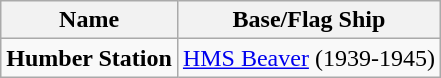<table class="wikitable">
<tr>
<th>Name</th>
<th>Base/Flag Ship</th>
</tr>
<tr>
<td><strong>Humber Station</strong></td>
<td><a href='#'>HMS Beaver</a> (1939-1945)</td>
</tr>
</table>
